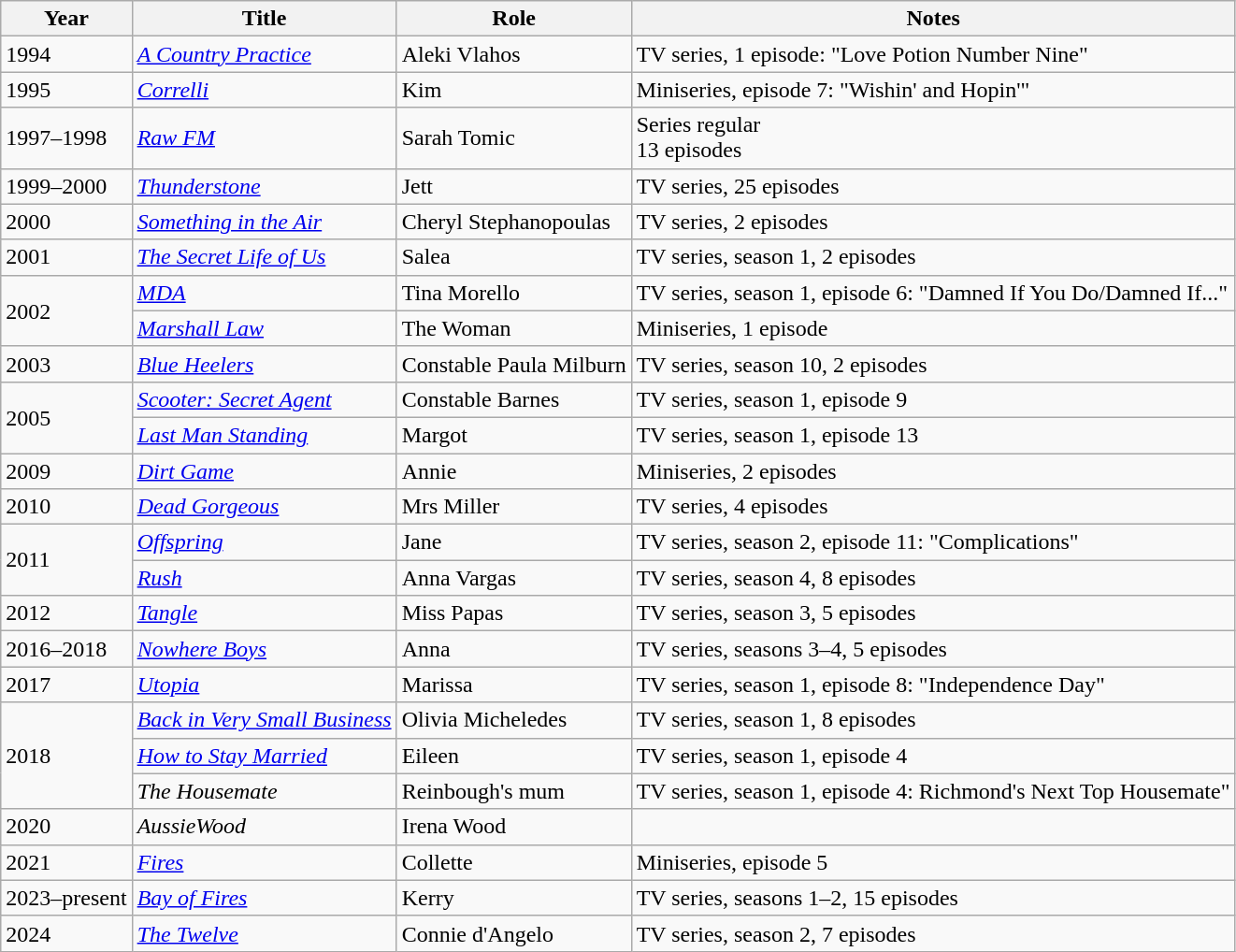<table class="wikitable sortable">
<tr>
<th>Year</th>
<th>Title</th>
<th>Role</th>
<th>Notes</th>
</tr>
<tr>
<td>1994</td>
<td><em><a href='#'>A Country Practice</a></em></td>
<td>Aleki Vlahos</td>
<td>TV series, 1 episode: "Love Potion Number Nine"</td>
</tr>
<tr>
<td>1995</td>
<td><em><a href='#'>Correlli</a></em></td>
<td>Kim</td>
<td>Miniseries, episode 7: "Wishin' and Hopin'"</td>
</tr>
<tr>
<td>1997–1998</td>
<td><em><a href='#'>Raw FM</a></em></td>
<td>Sarah Tomic</td>
<td>Series regular<br>13 episodes</td>
</tr>
<tr>
<td>1999–2000</td>
<td><em><a href='#'>Thunderstone</a></em></td>
<td>Jett</td>
<td>TV series, 25 episodes</td>
</tr>
<tr>
<td>2000</td>
<td><em><a href='#'>Something in the Air</a></em></td>
<td>Cheryl Stephanopoulas</td>
<td>TV series, 2 episodes</td>
</tr>
<tr>
<td>2001</td>
<td><em><a href='#'>The Secret Life of Us</a></em></td>
<td>Salea</td>
<td>TV series, season 1, 2 episodes</td>
</tr>
<tr>
<td rowspan=2>2002</td>
<td><em><a href='#'>MDA</a></em></td>
<td>Tina Morello</td>
<td>TV series, season 1, episode 6: "Damned If You Do/Damned If..."</td>
</tr>
<tr>
<td><em><a href='#'>Marshall Law</a></em></td>
<td>The Woman</td>
<td>Miniseries, 1 episode</td>
</tr>
<tr>
<td>2003</td>
<td><em><a href='#'>Blue Heelers</a></em></td>
<td>Constable Paula Milburn</td>
<td>TV series, season 10, 2 episodes</td>
</tr>
<tr>
<td rowspan=2>2005</td>
<td><em><a href='#'>Scooter: Secret Agent</a></em></td>
<td>Constable Barnes</td>
<td>TV series, season 1, episode 9</td>
</tr>
<tr>
<td><em><a href='#'>Last Man Standing</a></em></td>
<td>Margot</td>
<td>TV series, season 1, episode 13</td>
</tr>
<tr>
<td>2009</td>
<td><em><a href='#'>Dirt Game</a></em></td>
<td>Annie</td>
<td>Miniseries, 2 episodes</td>
</tr>
<tr>
<td>2010</td>
<td><em><a href='#'>Dead Gorgeous</a></em></td>
<td>Mrs Miller</td>
<td>TV series, 4 episodes</td>
</tr>
<tr>
<td rowspan=2>2011</td>
<td><em><a href='#'>Offspring</a></em></td>
<td>Jane</td>
<td>TV series, season 2, episode 11: "Complications"</td>
</tr>
<tr>
<td><em><a href='#'>Rush</a></em></td>
<td>Anna Vargas</td>
<td>TV series, season 4, 8 episodes</td>
</tr>
<tr>
<td>2012</td>
<td><em><a href='#'>Tangle</a></em></td>
<td>Miss Papas</td>
<td>TV series, season 3, 5 episodes</td>
</tr>
<tr>
<td>2016–2018</td>
<td><em><a href='#'>Nowhere Boys</a></em></td>
<td>Anna</td>
<td>TV series, seasons 3–4, 5 episodes</td>
</tr>
<tr>
<td>2017</td>
<td><em><a href='#'>Utopia</a></em></td>
<td>Marissa</td>
<td>TV series, season 1, episode 8: "Independence Day"</td>
</tr>
<tr>
<td rowspan=3>2018</td>
<td><em><a href='#'>Back in Very Small Business</a></em></td>
<td>Olivia Micheledes</td>
<td>TV series, season 1, 8 episodes</td>
</tr>
<tr>
<td><em><a href='#'>How to Stay Married</a></em></td>
<td>Eileen</td>
<td>TV series, season 1, episode 4</td>
</tr>
<tr>
<td><em>The Housemate</em></td>
<td>Reinbough's mum</td>
<td>TV series, season 1, episode 4: Richmond's Next Top Housemate"</td>
</tr>
<tr>
<td>2020</td>
<td><em>AussieWood</em></td>
<td>Irena Wood</td>
<td></td>
</tr>
<tr>
<td>2021</td>
<td><em><a href='#'>Fires</a></em></td>
<td>Collette</td>
<td>Miniseries, episode 5</td>
</tr>
<tr>
<td>2023–present</td>
<td><em><a href='#'>Bay of Fires</a></em></td>
<td>Kerry</td>
<td>TV series, seasons 1–2, 15 episodes</td>
</tr>
<tr>
<td>2024</td>
<td><em><a href='#'>The Twelve</a></em></td>
<td>Connie d'Angelo</td>
<td>TV series, season 2, 7 episodes</td>
</tr>
</table>
